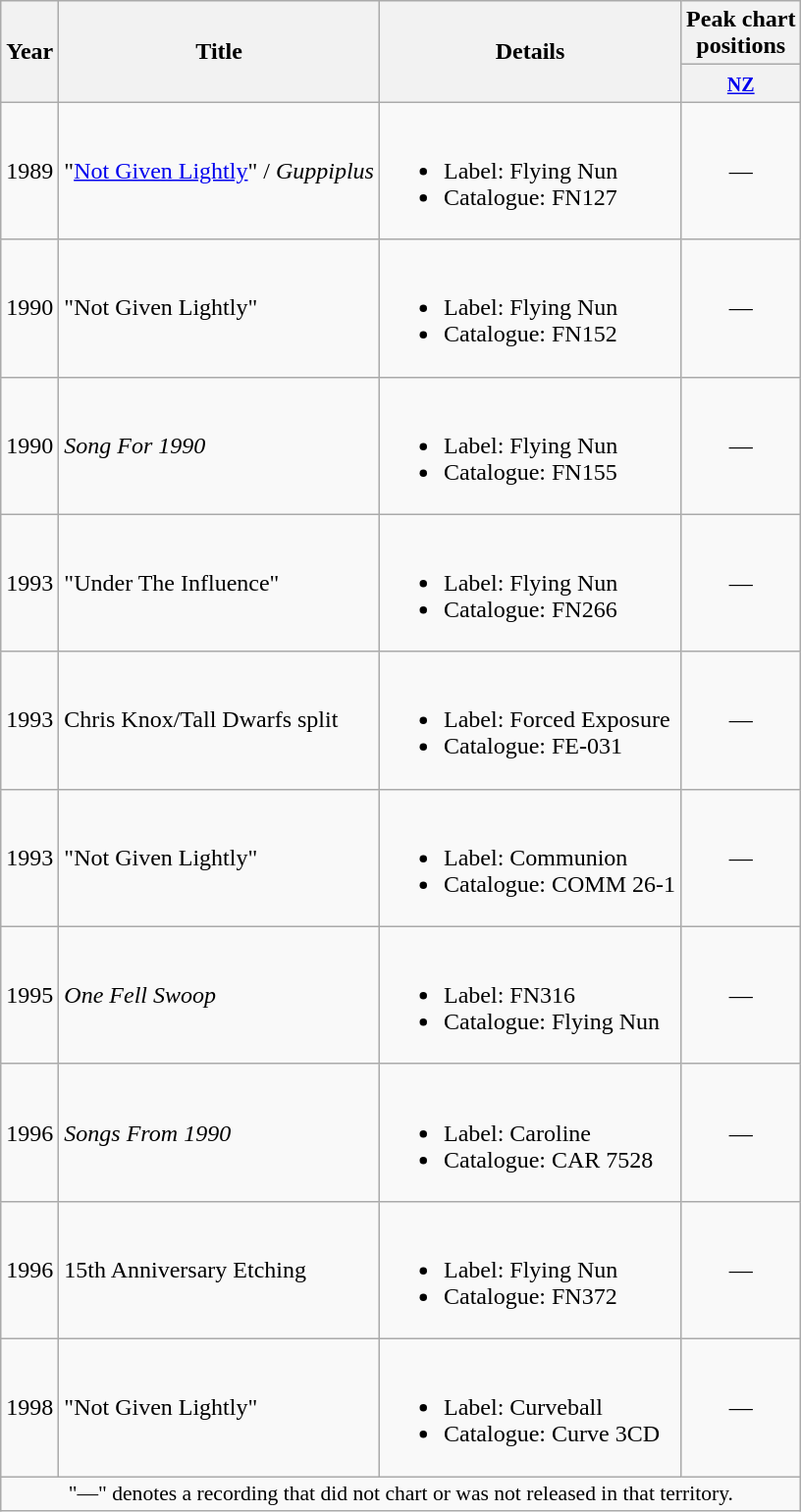<table class="wikitable plainrowheaders">
<tr>
<th rowspan="2">Year</th>
<th rowspan="2">Title</th>
<th rowspan="2">Details</th>
<th>Peak chart<br>positions</th>
</tr>
<tr>
<th><small><a href='#'>NZ</a></small></th>
</tr>
<tr>
<td>1989</td>
<td>"<a href='#'>Not Given Lightly</a>" / <em>Guppiplus</em></td>
<td><br><ul><li>Label: Flying Nun</li><li>Catalogue: FN127</li></ul></td>
<td style="text-align:center;">—</td>
</tr>
<tr>
<td>1990</td>
<td>"Not Given Lightly"</td>
<td><br><ul><li>Label: Flying Nun</li><li>Catalogue: FN152</li></ul></td>
<td style="text-align:center;">—</td>
</tr>
<tr>
<td>1990</td>
<td><em>Song For 1990</em></td>
<td><br><ul><li>Label: Flying Nun</li><li>Catalogue: FN155</li></ul></td>
<td style="text-align:center;">—</td>
</tr>
<tr>
<td>1993</td>
<td>"Under The Influence"</td>
<td><br><ul><li>Label: Flying Nun</li><li>Catalogue: FN266</li></ul></td>
<td style="text-align:center;">—</td>
</tr>
<tr>
<td>1993</td>
<td>Chris Knox/Tall Dwarfs split</td>
<td><br><ul><li>Label: Forced Exposure</li><li>Catalogue: FE-031</li></ul></td>
<td style="text-align:center;">—</td>
</tr>
<tr>
<td>1993</td>
<td>"Not Given Lightly"</td>
<td><br><ul><li>Label: Communion</li><li>Catalogue: COMM 26-1</li></ul></td>
<td style="text-align:center;">—</td>
</tr>
<tr>
<td>1995</td>
<td><em>One Fell Swoop</em></td>
<td><br><ul><li>Label: FN316</li><li>Catalogue: Flying Nun</li></ul></td>
<td style="text-align:center;">—</td>
</tr>
<tr>
<td>1996</td>
<td><em>Songs From 1990</em></td>
<td><br><ul><li>Label: Caroline</li><li>Catalogue: CAR 7528</li></ul></td>
<td style="text-align:center;">—</td>
</tr>
<tr>
<td>1996</td>
<td>15th Anniversary Etching</td>
<td><br><ul><li>Label: Flying Nun</li><li>Catalogue: FN372</li></ul></td>
<td style="text-align:center;">—</td>
</tr>
<tr>
<td>1998</td>
<td>"Not Given Lightly"</td>
<td><br><ul><li>Label: Curveball</li><li>Catalogue: Curve 3CD</li></ul></td>
<td style="text-align:center;">—</td>
</tr>
<tr>
<td colspan="4"  style="font-size:90%; text-align:center;">"—" denotes a recording that did not chart or was not released in that territory.</td>
</tr>
</table>
